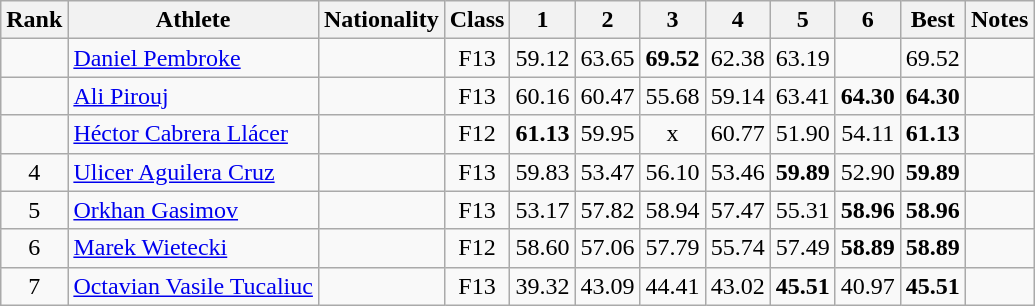<table class="wikitable sortable" style="text-align:center">
<tr>
<th>Rank</th>
<th>Athlete</th>
<th>Nationality</th>
<th>Class</th>
<th>1</th>
<th>2</th>
<th>3</th>
<th>4</th>
<th>5</th>
<th>6</th>
<th>Best</th>
<th>Notes</th>
</tr>
<tr>
<td></td>
<td align="left"><a href='#'>Daniel Pembroke</a></td>
<td style="text-align:left;"></td>
<td>F13</td>
<td>59.12</td>
<td>63.65</td>
<td><strong>69.52</strong></td>
<td>62.38</td>
<td>63.19</td>
<td></td>
<td>69.52</td>
<td><strong></strong></td>
</tr>
<tr>
<td></td>
<td align="left"><a href='#'>Ali Pirouj</a></td>
<td style="text-align:left;"></td>
<td>F13</td>
<td>60.16</td>
<td>60.47</td>
<td>55.68</td>
<td>59.14</td>
<td>63.41</td>
<td><strong>64.30</strong></td>
<td><strong>64.30</strong></td>
<td></td>
</tr>
<tr>
<td></td>
<td align="left"><a href='#'>Héctor Cabrera Llácer</a></td>
<td style="text-align:left;"></td>
<td>F12</td>
<td><strong>61.13</strong></td>
<td>59.95</td>
<td>x</td>
<td>60.77</td>
<td>51.90</td>
<td>54.11</td>
<td><strong>61.13</strong></td>
<td></td>
</tr>
<tr>
<td>4</td>
<td align="left"><a href='#'>Ulicer Aguilera Cruz</a></td>
<td style="text-align:left;"></td>
<td>F13</td>
<td>59.83</td>
<td>53.47</td>
<td>56.10</td>
<td>53.46</td>
<td><strong>59.89</strong></td>
<td>52.90</td>
<td><strong>59.89</strong></td>
<td></td>
</tr>
<tr>
<td>5</td>
<td align="left"><a href='#'>Orkhan Gasimov</a></td>
<td style="text-align:left;"></td>
<td>F13</td>
<td>53.17</td>
<td>57.82</td>
<td>58.94</td>
<td>57.47</td>
<td>55.31</td>
<td><strong>58.96</strong></td>
<td><strong>58.96</strong></td>
<td></td>
</tr>
<tr>
<td>6</td>
<td align="left"><a href='#'>Marek Wietecki</a></td>
<td style="text-align:left;"></td>
<td>F12</td>
<td>58.60</td>
<td>57.06</td>
<td>57.79</td>
<td>55.74</td>
<td>57.49</td>
<td><strong>58.89</strong></td>
<td><strong>58.89</strong></td>
<td></td>
</tr>
<tr>
<td>7</td>
<td align="left"><a href='#'>Octavian Vasile Tucaliuc</a></td>
<td style="text-align:left;"></td>
<td>F13</td>
<td>39.32</td>
<td>43.09</td>
<td>44.41</td>
<td>43.02</td>
<td><strong>45.51</strong></td>
<td>40.97</td>
<td><strong>45.51</strong></td>
<td></td>
</tr>
</table>
